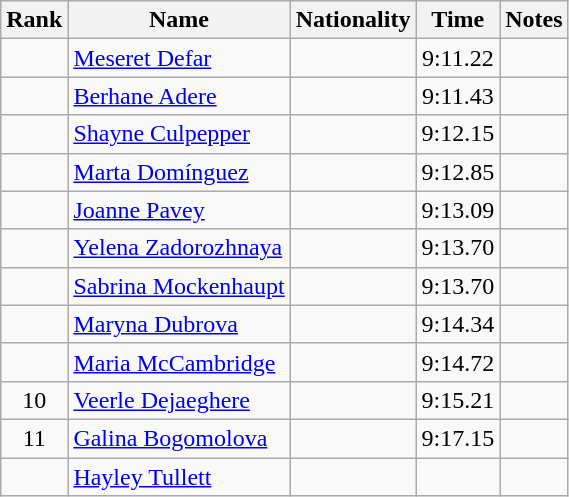<table class="wikitable sortable" style="text-align:center">
<tr>
<th>Rank</th>
<th>Name</th>
<th>Nationality</th>
<th>Time</th>
<th>Notes</th>
</tr>
<tr>
<td></td>
<td align="left"><a href='#'>Meseret Defar</a></td>
<td align=left></td>
<td>9:11.22</td>
<td></td>
</tr>
<tr>
<td></td>
<td align="left"><a href='#'>Berhane Adere</a></td>
<td align=left></td>
<td>9:11.43</td>
<td></td>
</tr>
<tr>
<td></td>
<td align="left"><a href='#'>Shayne Culpepper</a></td>
<td align=left></td>
<td>9:12.15</td>
<td></td>
</tr>
<tr>
<td></td>
<td align="left"><a href='#'>Marta Domínguez</a></td>
<td align=left></td>
<td>9:12.85</td>
<td></td>
</tr>
<tr>
<td></td>
<td align="left"><a href='#'>Joanne Pavey</a></td>
<td align=left></td>
<td>9:13.09</td>
<td></td>
</tr>
<tr>
<td></td>
<td align="left"><a href='#'>Yelena Zadorozhnaya</a></td>
<td align=left></td>
<td>9:13.70</td>
<td></td>
</tr>
<tr>
<td></td>
<td align="left"><a href='#'>Sabrina Mockenhaupt</a></td>
<td align=left></td>
<td>9:13.70</td>
<td></td>
</tr>
<tr>
<td></td>
<td align="left"><a href='#'>Maryna Dubrova</a></td>
<td align=left></td>
<td>9:14.34</td>
<td></td>
</tr>
<tr>
<td></td>
<td align="left"><a href='#'>Maria McCambridge</a></td>
<td align=left></td>
<td>9:14.72</td>
<td></td>
</tr>
<tr>
<td>10</td>
<td align="left"><a href='#'>Veerle Dejaeghere</a></td>
<td align=left></td>
<td>9:15.21</td>
<td></td>
</tr>
<tr>
<td>11</td>
<td align="left"><a href='#'>Galina Bogomolova</a></td>
<td align=left></td>
<td>9:17.15</td>
<td></td>
</tr>
<tr>
<td></td>
<td align="left"><a href='#'>Hayley Tullett</a></td>
<td align=left></td>
<td></td>
<td></td>
</tr>
</table>
